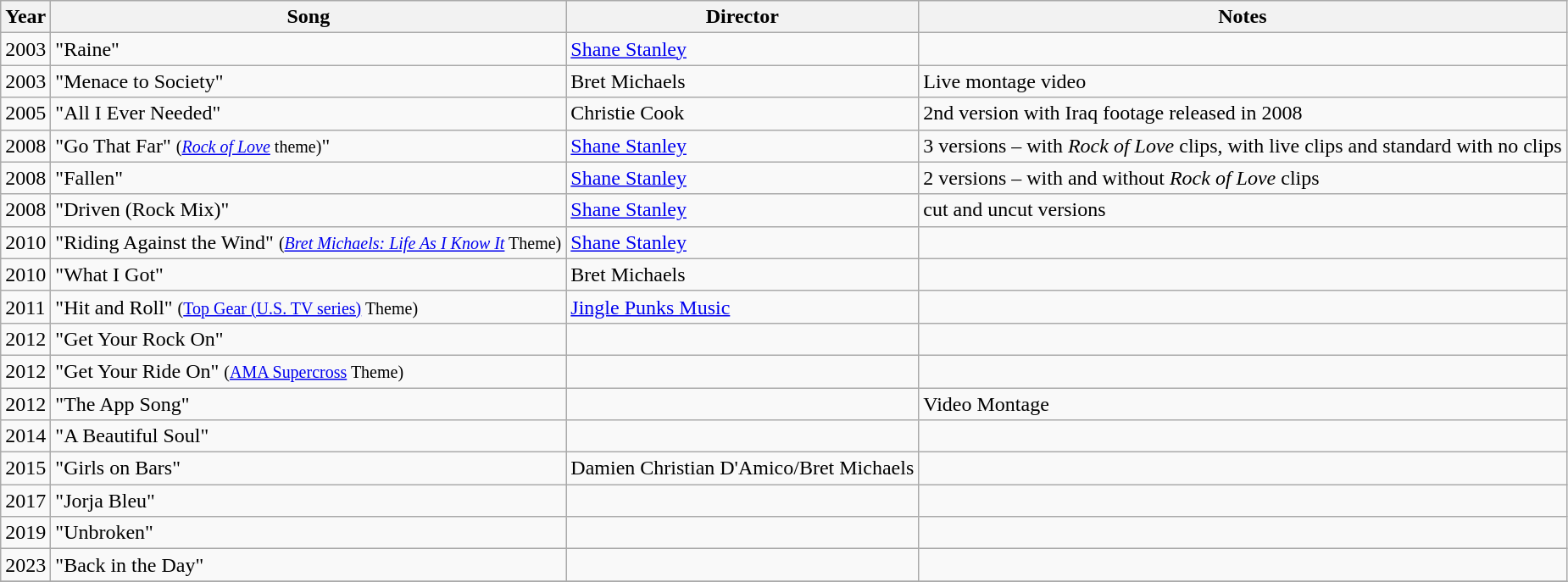<table class="wikitable">
<tr>
<th>Year</th>
<th>Song</th>
<th>Director</th>
<th>Notes</th>
</tr>
<tr>
<td>2003</td>
<td>"Raine"</td>
<td><a href='#'>Shane Stanley</a></td>
<td></td>
</tr>
<tr>
<td>2003</td>
<td>"Menace to Society"</td>
<td>Bret Michaels</td>
<td>Live montage video</td>
</tr>
<tr>
<td>2005</td>
<td>"All I Ever Needed"</td>
<td>Christie Cook</td>
<td>2nd version with Iraq footage released in 2008</td>
</tr>
<tr>
<td>2008</td>
<td>"Go That Far" <small>(<a href='#'><em>Rock of Love</em></a> theme)</small>"</td>
<td><a href='#'>Shane Stanley</a></td>
<td>3 versions – with <em>Rock of Love</em> clips, with live clips and standard with no clips</td>
</tr>
<tr>
<td>2008</td>
<td>"Fallen"</td>
<td><a href='#'>Shane Stanley</a></td>
<td>2 versions – with and without <em>Rock of Love</em> clips</td>
</tr>
<tr>
<td>2008</td>
<td>"Driven (Rock Mix)"</td>
<td><a href='#'>Shane Stanley</a></td>
<td>cut and uncut versions</td>
</tr>
<tr>
<td>2010</td>
<td>"Riding Against the Wind" <small>(<em><a href='#'>Bret Michaels: Life As I Know It</a></em> Theme)</small></td>
<td><a href='#'>Shane Stanley</a></td>
<td></td>
</tr>
<tr>
<td>2010</td>
<td>"What I Got"</td>
<td>Bret Michaels</td>
<td></td>
</tr>
<tr>
<td>2011</td>
<td>"Hit and Roll" <small>(<a href='#'>Top Gear (U.S. TV series)</a> Theme)</small></td>
<td><a href='#'>Jingle Punks Music</a></td>
<td></td>
</tr>
<tr>
<td>2012</td>
<td>"Get Your Rock On"</td>
<td></td>
<td></td>
</tr>
<tr>
<td>2012</td>
<td>"Get Your Ride On" <small>(<a href='#'>AMA Supercross</a> Theme)</small></td>
<td></td>
<td></td>
</tr>
<tr>
<td>2012</td>
<td>"The App Song"</td>
<td></td>
<td>Video Montage</td>
</tr>
<tr>
<td>2014</td>
<td>"A Beautiful Soul"</td>
<td></td>
<td></td>
</tr>
<tr>
<td>2015</td>
<td>"Girls on Bars"</td>
<td>Damien Christian D'Amico/Bret Michaels</td>
<td></td>
</tr>
<tr>
<td>2017</td>
<td>"Jorja Bleu"</td>
<td></td>
<td></td>
</tr>
<tr>
<td>2019</td>
<td>"Unbroken"</td>
<td></td>
<td></td>
</tr>
<tr>
<td>2023</td>
<td>"Back in the Day"</td>
<td></td>
<td></td>
</tr>
<tr>
</tr>
</table>
